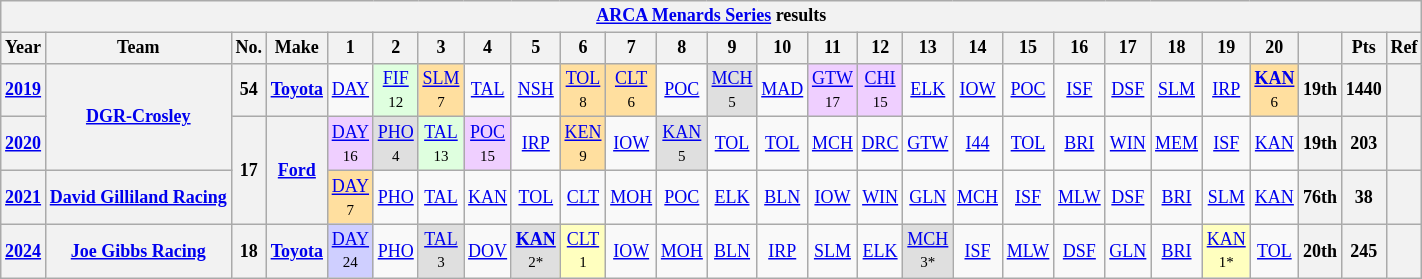<table class="wikitable" style="text-align:center; font-size:75%">
<tr>
<th colspan=27><a href='#'>ARCA Menards Series</a> results</th>
</tr>
<tr>
<th>Year</th>
<th>Team</th>
<th>No.</th>
<th>Make</th>
<th>1</th>
<th>2</th>
<th>3</th>
<th>4</th>
<th>5</th>
<th>6</th>
<th>7</th>
<th>8</th>
<th>9</th>
<th>10</th>
<th>11</th>
<th>12</th>
<th>13</th>
<th>14</th>
<th>15</th>
<th>16</th>
<th>17</th>
<th>18</th>
<th>19</th>
<th>20</th>
<th></th>
<th>Pts</th>
<th>Ref</th>
</tr>
<tr>
<th><a href='#'>2019</a></th>
<th rowspan=2><a href='#'>DGR-Crosley</a></th>
<th>54</th>
<th><a href='#'>Toyota</a></th>
<td><a href='#'>DAY</a></td>
<td style="background:#DFFFDF;"><a href='#'>FIF</a><br><small>12</small></td>
<td style="background:#FFDF9F;"><a href='#'>SLM</a><br><small>7</small></td>
<td><a href='#'>TAL</a></td>
<td><a href='#'>NSH</a></td>
<td style="background:#FFDF9F;"><a href='#'>TOL</a><br><small>8</small></td>
<td style="background:#FFDF9F;"><a href='#'>CLT</a><br><small>6</small></td>
<td><a href='#'>POC</a></td>
<td style="background:#DFDFDF;"><a href='#'>MCH</a><br><small>5</small></td>
<td><a href='#'>MAD</a></td>
<td style="background:#EFCFFF;"><a href='#'>GTW</a><br><small>17</small></td>
<td style="background:#EFCFFF;"><a href='#'>CHI</a><br><small>15</small></td>
<td><a href='#'>ELK</a></td>
<td><a href='#'>IOW</a></td>
<td><a href='#'>POC</a></td>
<td><a href='#'>ISF</a></td>
<td><a href='#'>DSF</a></td>
<td><a href='#'>SLM</a></td>
<td><a href='#'>IRP</a></td>
<td style="background:#FFDF9F;"><strong><a href='#'>KAN</a></strong><br><small>6</small></td>
<th>19th</th>
<th>1440</th>
<th></th>
</tr>
<tr>
<th><a href='#'>2020</a></th>
<th rowspan=2>17</th>
<th rowspan=2><a href='#'>Ford</a></th>
<td style="background:#EFCFFF;"><a href='#'>DAY</a><br><small>16</small></td>
<td style="background:#DFDFDF;"><a href='#'>PHO</a><br><small>4</small></td>
<td style="background:#DFFFDF;"><a href='#'>TAL</a><br><small>13</small></td>
<td style="background:#EFCFFF;"><a href='#'>POC</a><br><small>15</small></td>
<td><a href='#'>IRP</a></td>
<td style="background:#FFDF9F;"><a href='#'>KEN</a><br><small>9</small></td>
<td><a href='#'>IOW</a></td>
<td style="background:#DFDFDF;"><a href='#'>KAN</a><br><small>5</small></td>
<td><a href='#'>TOL</a></td>
<td><a href='#'>TOL</a></td>
<td><a href='#'>MCH</a></td>
<td><a href='#'>DRC</a></td>
<td><a href='#'>GTW</a></td>
<td><a href='#'>I44</a></td>
<td><a href='#'>TOL</a></td>
<td><a href='#'>BRI</a></td>
<td><a href='#'>WIN</a></td>
<td><a href='#'>MEM</a></td>
<td><a href='#'>ISF</a></td>
<td><a href='#'>KAN</a></td>
<th>19th</th>
<th>203</th>
<th></th>
</tr>
<tr>
<th><a href='#'>2021</a></th>
<th><a href='#'>David Gilliland Racing</a></th>
<td style="background:#FFDF9F;"><a href='#'>DAY</a><br><small>7</small></td>
<td><a href='#'>PHO</a></td>
<td><a href='#'>TAL</a></td>
<td><a href='#'>KAN</a></td>
<td><a href='#'>TOL</a></td>
<td><a href='#'>CLT</a></td>
<td><a href='#'>MOH</a></td>
<td><a href='#'>POC</a></td>
<td><a href='#'>ELK</a></td>
<td><a href='#'>BLN</a></td>
<td><a href='#'>IOW</a></td>
<td><a href='#'>WIN</a></td>
<td><a href='#'>GLN</a></td>
<td><a href='#'>MCH</a></td>
<td><a href='#'>ISF</a></td>
<td><a href='#'>MLW</a></td>
<td><a href='#'>DSF</a></td>
<td><a href='#'>BRI</a></td>
<td><a href='#'>SLM</a></td>
<td><a href='#'>KAN</a></td>
<th>76th</th>
<th>38</th>
<th></th>
</tr>
<tr>
<th><a href='#'>2024</a></th>
<th><a href='#'>Joe Gibbs Racing</a></th>
<th>18</th>
<th><a href='#'>Toyota</a></th>
<td style="background:#CFCFFF;"><a href='#'>DAY</a><br><small>24</small></td>
<td><a href='#'>PHO</a></td>
<td style="background:#DFDFDF;"><a href='#'>TAL</a><br><small>3</small></td>
<td><a href='#'>DOV</a></td>
<td style="background:#DFDFDF;"><strong><a href='#'>KAN</a></strong><br><small>2*</small></td>
<td style="background:#FFFFBF;"><a href='#'>CLT</a><br><small>1</small></td>
<td><a href='#'>IOW</a></td>
<td><a href='#'>MOH</a></td>
<td><a href='#'>BLN</a></td>
<td><a href='#'>IRP</a></td>
<td><a href='#'>SLM</a></td>
<td><a href='#'>ELK</a></td>
<td style="background:#DFDFDF;"><a href='#'>MCH</a><br><small>3*</small></td>
<td><a href='#'>ISF</a></td>
<td><a href='#'>MLW</a></td>
<td><a href='#'>DSF</a></td>
<td><a href='#'>GLN</a></td>
<td><a href='#'>BRI</a></td>
<td style="background:#FFFFBF;"><a href='#'>KAN</a><br><small>1*</small></td>
<td><a href='#'>TOL</a></td>
<th>20th</th>
<th>245</th>
<th></th>
</tr>
</table>
